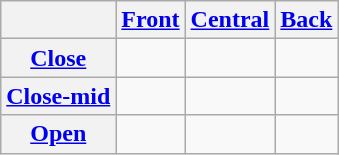<table class="wikitable" style="text-align:center;">
<tr>
<th></th>
<th><a href='#'>Front</a></th>
<th><a href='#'>Central</a></th>
<th><a href='#'>Back</a></th>
</tr>
<tr>
<th><a href='#'>Close</a></th>
<td>  </td>
<td></td>
<td>  </td>
</tr>
<tr>
<th><a href='#'>Close-mid</a></th>
<td>  </td>
<td></td>
<td>  </td>
</tr>
<tr>
<th><a href='#'>Open</a></th>
<td></td>
<td>  </td>
<td></td>
</tr>
</table>
